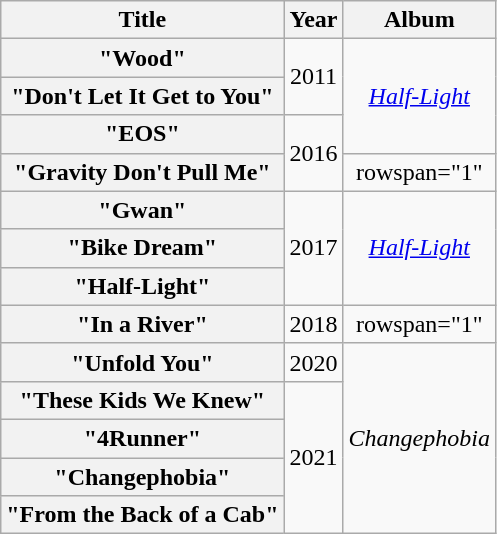<table class="wikitable plainrowheaders" style="text-align:center;">
<tr>
<th scope="col">Title</th>
<th scope="col">Year</th>
<th scope="col">Album</th>
</tr>
<tr>
<th scope="row">"Wood" </th>
<td rowspan="2">2011</td>
<td rowspan="3"><em><a href='#'>Half-Light</a></em></td>
</tr>
<tr>
<th scope="row">"Don't Let It Get to You"</th>
</tr>
<tr>
<th scope="row">"EOS"</th>
<td rowspan="2">2016</td>
</tr>
<tr>
<th scope="row">"Gravity Don't Pull Me"</th>
<td>rowspan="1" </td>
</tr>
<tr>
<th scope="row">"Gwan"</th>
<td rowspan="3">2017</td>
<td rowspan="3"><em><a href='#'>Half-Light</a></em></td>
</tr>
<tr>
<th scope="row">"Bike Dream"</th>
</tr>
<tr>
<th scope="row">"Half-Light" </th>
</tr>
<tr>
<th scope="row">"In a River"</th>
<td rowspan="1">2018</td>
<td>rowspan="1" </td>
</tr>
<tr>
<th scope="row">"Unfold You"</th>
<td rowspan="1">2020</td>
<td rowspan="5"><em>Changephobia</em></td>
</tr>
<tr>
<th scope="row">"These Kids We Knew"</th>
<td rowspan="4">2021</td>
</tr>
<tr>
<th scope="row">"4Runner"</th>
</tr>
<tr>
<th scope="row">"Changephobia"</th>
</tr>
<tr>
<th scope="row">"From the Back of a Cab"</th>
</tr>
</table>
